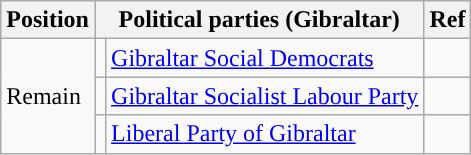<table class="wikitable">
<tr>
<th>Position</th>
<th colspan=2>Political parties (Gibraltar)</th>
<th>Ref</th>
</tr>
<tr>
<td rowspan="3">Remain</td>
<td style="background-color: "></td>
<td><a href='#'>Gibraltar Social Democrats</a></td>
<td></td>
</tr>
<tr>
<td style="background-color: "></td>
<td><a href='#'>Gibraltar Socialist Labour Party</a></td>
<td></td>
</tr>
<tr>
<td style="background-color: "></td>
<td><a href='#'>Liberal Party of Gibraltar</a></td>
<td></td>
</tr>
</table>
